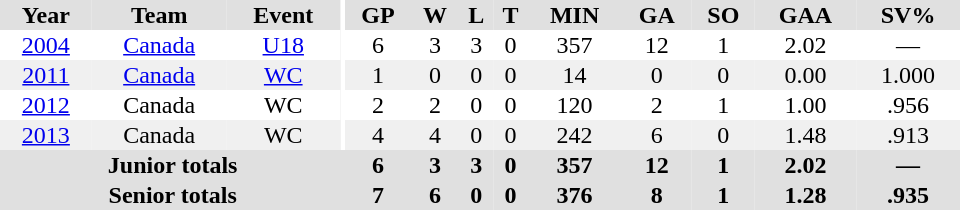<table border="0" cellpadding="1" cellspacing="0" ID="Table3" style="text-align:center; width:40em;">
<tr bgcolor="#e0e0e0">
<th>Year</th>
<th>Team</th>
<th>Event</th>
<th rowspan="99" bgcolor="#ffffff"></th>
<th>GP</th>
<th>W</th>
<th>L</th>
<th>T</th>
<th>MIN</th>
<th>GA</th>
<th>SO</th>
<th>GAA</th>
<th>SV%</th>
</tr>
<tr>
<td><a href='#'>2004</a></td>
<td><a href='#'>Canada</a></td>
<td><a href='#'>U18</a></td>
<td>6</td>
<td>3</td>
<td>3</td>
<td>0</td>
<td>357</td>
<td>12</td>
<td>1</td>
<td>2.02</td>
<td>—</td>
</tr>
<tr bgcolor="#f0f0f0">
<td><a href='#'>2011</a></td>
<td><a href='#'>Canada</a></td>
<td><a href='#'>WC</a></td>
<td>1</td>
<td>0</td>
<td>0</td>
<td>0</td>
<td>14</td>
<td>0</td>
<td>0</td>
<td>0.00</td>
<td>1.000</td>
</tr>
<tr>
<td><a href='#'>2012</a></td>
<td>Canada</td>
<td>WC</td>
<td>2</td>
<td>2</td>
<td>0</td>
<td>0</td>
<td>120</td>
<td>2</td>
<td>1</td>
<td>1.00</td>
<td>.956</td>
</tr>
<tr bgcolor="#f0f0f0">
<td><a href='#'>2013</a></td>
<td>Canada</td>
<td>WC</td>
<td>4</td>
<td>4</td>
<td>0</td>
<td>0</td>
<td>242</td>
<td>6</td>
<td>0</td>
<td>1.48</td>
<td>.913</td>
</tr>
<tr bgcolor="#e0e0e0">
<th colspan="4">Junior totals</th>
<th>6</th>
<th>3</th>
<th>3</th>
<th>0</th>
<th>357</th>
<th>12</th>
<th>1</th>
<th>2.02</th>
<th>—</th>
</tr>
<tr bgcolor="#e0e0e0">
<th colspan="4">Senior totals</th>
<th>7</th>
<th>6</th>
<th>0</th>
<th>0</th>
<th>376</th>
<th>8</th>
<th>1</th>
<th>1.28</th>
<th>.935</th>
</tr>
</table>
